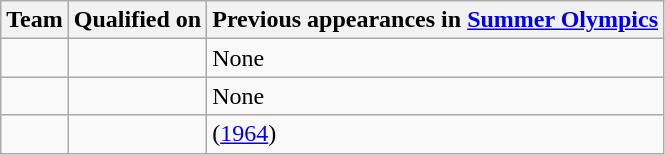<table class="wikitable sortable">
<tr>
<th>Team</th>
<th>Qualified on</th>
<th data-sort-type="number">Previous appearances in <a href='#'>Summer Olympics</a></th>
</tr>
<tr>
<td></td>
<td></td>
<td>None</td>
</tr>
<tr>
<td></td>
<td></td>
<td>None</td>
</tr>
<tr>
<td></td>
<td></td>
<td> (<a href='#'>1964</a>)</td>
</tr>
</table>
